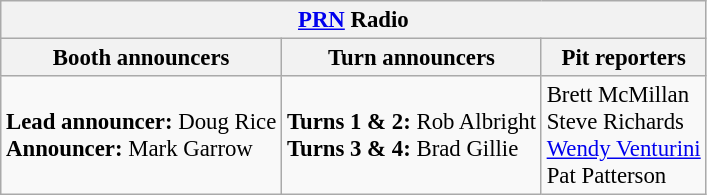<table class="wikitable" style="font-size: 95%;">
<tr>
<th colspan="3"><a href='#'>PRN</a> Radio</th>
</tr>
<tr>
<th>Booth announcers</th>
<th>Turn announcers</th>
<th>Pit reporters</th>
</tr>
<tr>
<td><strong>Lead announcer:</strong> Doug Rice<br><strong>Announcer:</strong> Mark Garrow</td>
<td><strong>Turns 1 & 2:</strong> Rob Albright<br><strong>Turns 3 & 4:</strong> Brad Gillie</td>
<td>Brett McMillan<br>Steve Richards<br><a href='#'>Wendy Venturini</a><br>Pat Patterson</td>
</tr>
</table>
